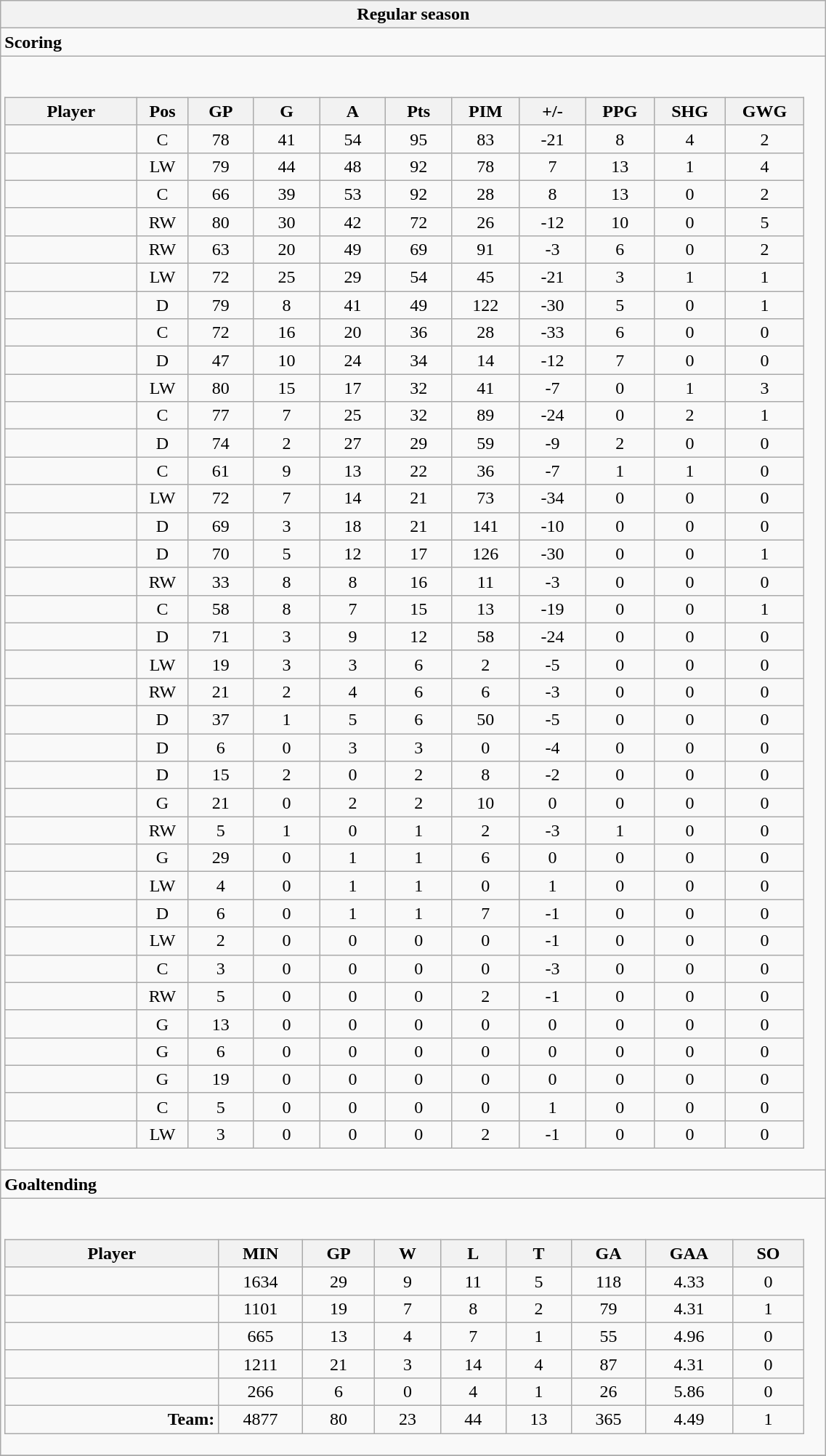<table class="wikitable collapsible" width="60%" border="1">
<tr>
<th>Regular season</th>
</tr>
<tr>
<td class="tocccolors"><strong>Scoring</strong></td>
</tr>
<tr>
<td><br><table class="wikitable sortable">
<tr ALIGN="center">
<th bgcolor="#DDDDFF" width="10%">Player</th>
<th bgcolor="#DDDDFF" width="3%" title="Position">Pos</th>
<th bgcolor="#DDDDFF" width="5%" title="Games played">GP</th>
<th bgcolor="#DDDDFF" width="5%" title="Goals">G</th>
<th bgcolor="#DDDDFF" width="5%" title="Assists">A</th>
<th bgcolor="#DDDDFF" width="5%" title="Points">Pts</th>
<th bgcolor="#DDDDFF" width="5%" title="Penalties in Minutes">PIM</th>
<th bgcolor="#DDDDFF" width="5%" title="Plus/minus">+/-</th>
<th bgcolor="#DDDDFF" width="5%" title="Power play goals">PPG</th>
<th bgcolor="#DDDDFF" width="5%" title="Short-handed goals">SHG</th>
<th bgcolor="#DDDDFF" width="5%" title="Game-winning goals">GWG</th>
</tr>
<tr align="center">
<td align="right"></td>
<td>C</td>
<td>78</td>
<td>41</td>
<td>54</td>
<td>95</td>
<td>83</td>
<td>-21</td>
<td>8</td>
<td>4</td>
<td>2</td>
</tr>
<tr align="center">
<td align="right"></td>
<td>LW</td>
<td>79</td>
<td>44</td>
<td>48</td>
<td>92</td>
<td>78</td>
<td>7</td>
<td>13</td>
<td>1</td>
<td>4</td>
</tr>
<tr align="center">
<td align="right"></td>
<td>C</td>
<td>66</td>
<td>39</td>
<td>53</td>
<td>92</td>
<td>28</td>
<td>8</td>
<td>13</td>
<td>0</td>
<td>2</td>
</tr>
<tr align="center">
<td align="right"></td>
<td>RW</td>
<td>80</td>
<td>30</td>
<td>42</td>
<td>72</td>
<td>26</td>
<td>-12</td>
<td>10</td>
<td>0</td>
<td>5</td>
</tr>
<tr align="center">
<td align="right"></td>
<td>RW</td>
<td>63</td>
<td>20</td>
<td>49</td>
<td>69</td>
<td>91</td>
<td>-3</td>
<td>6</td>
<td>0</td>
<td>2</td>
</tr>
<tr align="center">
<td align="right"></td>
<td>LW</td>
<td>72</td>
<td>25</td>
<td>29</td>
<td>54</td>
<td>45</td>
<td>-21</td>
<td>3</td>
<td>1</td>
<td>1</td>
</tr>
<tr align="center">
<td align="right"></td>
<td>D</td>
<td>79</td>
<td>8</td>
<td>41</td>
<td>49</td>
<td>122</td>
<td>-30</td>
<td>5</td>
<td>0</td>
<td>1</td>
</tr>
<tr align="center">
<td align="right"></td>
<td>C</td>
<td>72</td>
<td>16</td>
<td>20</td>
<td>36</td>
<td>28</td>
<td>-33</td>
<td>6</td>
<td>0</td>
<td>0</td>
</tr>
<tr align="center">
<td align="right"></td>
<td>D</td>
<td>47</td>
<td>10</td>
<td>24</td>
<td>34</td>
<td>14</td>
<td>-12</td>
<td>7</td>
<td>0</td>
<td>0</td>
</tr>
<tr align="center">
<td align="right"></td>
<td>LW</td>
<td>80</td>
<td>15</td>
<td>17</td>
<td>32</td>
<td>41</td>
<td>-7</td>
<td>0</td>
<td>1</td>
<td>3</td>
</tr>
<tr align="center">
<td align="right"></td>
<td>C</td>
<td>77</td>
<td>7</td>
<td>25</td>
<td>32</td>
<td>89</td>
<td>-24</td>
<td>0</td>
<td>2</td>
<td>1</td>
</tr>
<tr align="center">
<td align="right"></td>
<td>D</td>
<td>74</td>
<td>2</td>
<td>27</td>
<td>29</td>
<td>59</td>
<td>-9</td>
<td>2</td>
<td>0</td>
<td>0</td>
</tr>
<tr align="center">
<td align="right"></td>
<td>C</td>
<td>61</td>
<td>9</td>
<td>13</td>
<td>22</td>
<td>36</td>
<td>-7</td>
<td>1</td>
<td>1</td>
<td>0</td>
</tr>
<tr align="center">
<td align="right"></td>
<td>LW</td>
<td>72</td>
<td>7</td>
<td>14</td>
<td>21</td>
<td>73</td>
<td>-34</td>
<td>0</td>
<td>0</td>
<td>0</td>
</tr>
<tr align="center">
<td align="right"></td>
<td>D</td>
<td>69</td>
<td>3</td>
<td>18</td>
<td>21</td>
<td>141</td>
<td>-10</td>
<td>0</td>
<td>0</td>
<td>0</td>
</tr>
<tr align="center">
<td align="right"></td>
<td>D</td>
<td>70</td>
<td>5</td>
<td>12</td>
<td>17</td>
<td>126</td>
<td>-30</td>
<td>0</td>
<td>0</td>
<td>1</td>
</tr>
<tr align="center">
<td align="right"></td>
<td>RW</td>
<td>33</td>
<td>8</td>
<td>8</td>
<td>16</td>
<td>11</td>
<td>-3</td>
<td>0</td>
<td>0</td>
<td>0</td>
</tr>
<tr align="center">
<td align="right"></td>
<td>C</td>
<td>58</td>
<td>8</td>
<td>7</td>
<td>15</td>
<td>13</td>
<td>-19</td>
<td>0</td>
<td>0</td>
<td>1</td>
</tr>
<tr align="center">
<td align="right"></td>
<td>D</td>
<td>71</td>
<td>3</td>
<td>9</td>
<td>12</td>
<td>58</td>
<td>-24</td>
<td>0</td>
<td>0</td>
<td>0</td>
</tr>
<tr align="center">
<td align="right"></td>
<td>LW</td>
<td>19</td>
<td>3</td>
<td>3</td>
<td>6</td>
<td>2</td>
<td>-5</td>
<td>0</td>
<td>0</td>
<td>0</td>
</tr>
<tr align="center">
<td align="right"></td>
<td>RW</td>
<td>21</td>
<td>2</td>
<td>4</td>
<td>6</td>
<td>6</td>
<td>-3</td>
<td>0</td>
<td>0</td>
<td>0</td>
</tr>
<tr align="center">
<td align="right"></td>
<td>D</td>
<td>37</td>
<td>1</td>
<td>5</td>
<td>6</td>
<td>50</td>
<td>-5</td>
<td>0</td>
<td>0</td>
<td>0</td>
</tr>
<tr align="center">
<td align="right"></td>
<td>D</td>
<td>6</td>
<td>0</td>
<td>3</td>
<td>3</td>
<td>0</td>
<td>-4</td>
<td>0</td>
<td>0</td>
<td>0</td>
</tr>
<tr align="center">
<td align="right"></td>
<td>D</td>
<td>15</td>
<td>2</td>
<td>0</td>
<td>2</td>
<td>8</td>
<td>-2</td>
<td>0</td>
<td>0</td>
<td>0</td>
</tr>
<tr align="center">
<td align="right"></td>
<td>G</td>
<td>21</td>
<td>0</td>
<td>2</td>
<td>2</td>
<td>10</td>
<td>0</td>
<td>0</td>
<td>0</td>
<td>0</td>
</tr>
<tr align="center">
<td align="right"></td>
<td>RW</td>
<td>5</td>
<td>1</td>
<td>0</td>
<td>1</td>
<td>2</td>
<td>-3</td>
<td>1</td>
<td>0</td>
<td>0</td>
</tr>
<tr align="center">
<td align="right"></td>
<td>G</td>
<td>29</td>
<td>0</td>
<td>1</td>
<td>1</td>
<td>6</td>
<td>0</td>
<td>0</td>
<td>0</td>
<td>0</td>
</tr>
<tr align="center">
<td align="right"></td>
<td>LW</td>
<td>4</td>
<td>0</td>
<td>1</td>
<td>1</td>
<td>0</td>
<td>1</td>
<td>0</td>
<td>0</td>
<td>0</td>
</tr>
<tr align="center">
<td align="right"></td>
<td>D</td>
<td>6</td>
<td>0</td>
<td>1</td>
<td>1</td>
<td>7</td>
<td>-1</td>
<td>0</td>
<td>0</td>
<td>0</td>
</tr>
<tr align="center">
<td align="right"></td>
<td>LW</td>
<td>2</td>
<td>0</td>
<td>0</td>
<td>0</td>
<td>0</td>
<td>-1</td>
<td>0</td>
<td>0</td>
<td>0</td>
</tr>
<tr align="center">
<td align="right"></td>
<td>C</td>
<td>3</td>
<td>0</td>
<td>0</td>
<td>0</td>
<td>0</td>
<td>-3</td>
<td>0</td>
<td>0</td>
<td>0</td>
</tr>
<tr align="center">
<td align="right"></td>
<td>RW</td>
<td>5</td>
<td>0</td>
<td>0</td>
<td>0</td>
<td>2</td>
<td>-1</td>
<td>0</td>
<td>0</td>
<td>0</td>
</tr>
<tr align="center">
<td align="right"></td>
<td>G</td>
<td>13</td>
<td>0</td>
<td>0</td>
<td>0</td>
<td>0</td>
<td>0</td>
<td>0</td>
<td>0</td>
<td>0</td>
</tr>
<tr align="center">
<td align="right"></td>
<td>G</td>
<td>6</td>
<td>0</td>
<td>0</td>
<td>0</td>
<td>0</td>
<td>0</td>
<td>0</td>
<td>0</td>
<td>0</td>
</tr>
<tr align="center">
<td align="right"></td>
<td>G</td>
<td>19</td>
<td>0</td>
<td>0</td>
<td>0</td>
<td>0</td>
<td>0</td>
<td>0</td>
<td>0</td>
<td>0</td>
</tr>
<tr align="center">
<td align="right"></td>
<td>C</td>
<td>5</td>
<td>0</td>
<td>0</td>
<td>0</td>
<td>0</td>
<td>1</td>
<td>0</td>
<td>0</td>
<td>0</td>
</tr>
<tr align="center">
<td align="right"></td>
<td>LW</td>
<td>3</td>
<td>0</td>
<td>0</td>
<td>0</td>
<td>2</td>
<td>-1</td>
<td>0</td>
<td>0</td>
<td>0</td>
</tr>
</table>
</td>
</tr>
<tr>
<td class="toccolors"><strong>Goaltending</strong></td>
</tr>
<tr>
<td><br><table class="wikitable sortable">
<tr>
<th bgcolor="#DDDDFF" width="10%">Player</th>
<th width="3%" bgcolor="#DDDDFF" title="Minutes played">MIN</th>
<th width="3%" bgcolor="#DDDDFF" title="Games played in">GP</th>
<th width="3%" bgcolor="#DDDDFF" title="Wins">W</th>
<th width="3%" bgcolor="#DDDDFF"title="Losses">L</th>
<th width="3%" bgcolor="#DDDDFF" title="Ties">T</th>
<th width="3%" bgcolor="#DDDDFF" title="Goals against">GA</th>
<th width="3%" bgcolor="#DDDDFF" title="Goals against average">GAA</th>
<th width="3%" bgcolor="#DDDDFF"title="Shut-outs">SO</th>
</tr>
<tr align="center">
<td align="right"></td>
<td>1634</td>
<td>29</td>
<td>9</td>
<td>11</td>
<td>5</td>
<td>118</td>
<td>4.33</td>
<td>0</td>
</tr>
<tr align="center">
<td align="right"></td>
<td>1101</td>
<td>19</td>
<td>7</td>
<td>8</td>
<td>2</td>
<td>79</td>
<td>4.31</td>
<td>1</td>
</tr>
<tr align="center">
<td align="right"></td>
<td>665</td>
<td>13</td>
<td>4</td>
<td>7</td>
<td>1</td>
<td>55</td>
<td>4.96</td>
<td>0</td>
</tr>
<tr align="center">
<td align="right"></td>
<td>1211</td>
<td>21</td>
<td>3</td>
<td>14</td>
<td>4</td>
<td>87</td>
<td>4.31</td>
<td>0</td>
</tr>
<tr align="center">
<td align="right"></td>
<td>266</td>
<td>6</td>
<td>0</td>
<td>4</td>
<td>1</td>
<td>26</td>
<td>5.86</td>
<td>0</td>
</tr>
<tr align="center">
<td align="right"><strong>Team:</strong></td>
<td>4877</td>
<td>80</td>
<td>23</td>
<td>44</td>
<td>13</td>
<td>365</td>
<td>4.49</td>
<td>1</td>
</tr>
</table>
</td>
</tr>
<tr>
</tr>
</table>
